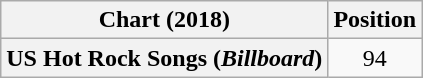<table class="wikitable plainrowheaders" style="text-align:center">
<tr>
<th scope="col">Chart (2018)</th>
<th scope="col">Position</th>
</tr>
<tr>
<th scope="row">US Hot Rock Songs (<em>Billboard</em>)</th>
<td>94</td>
</tr>
</table>
